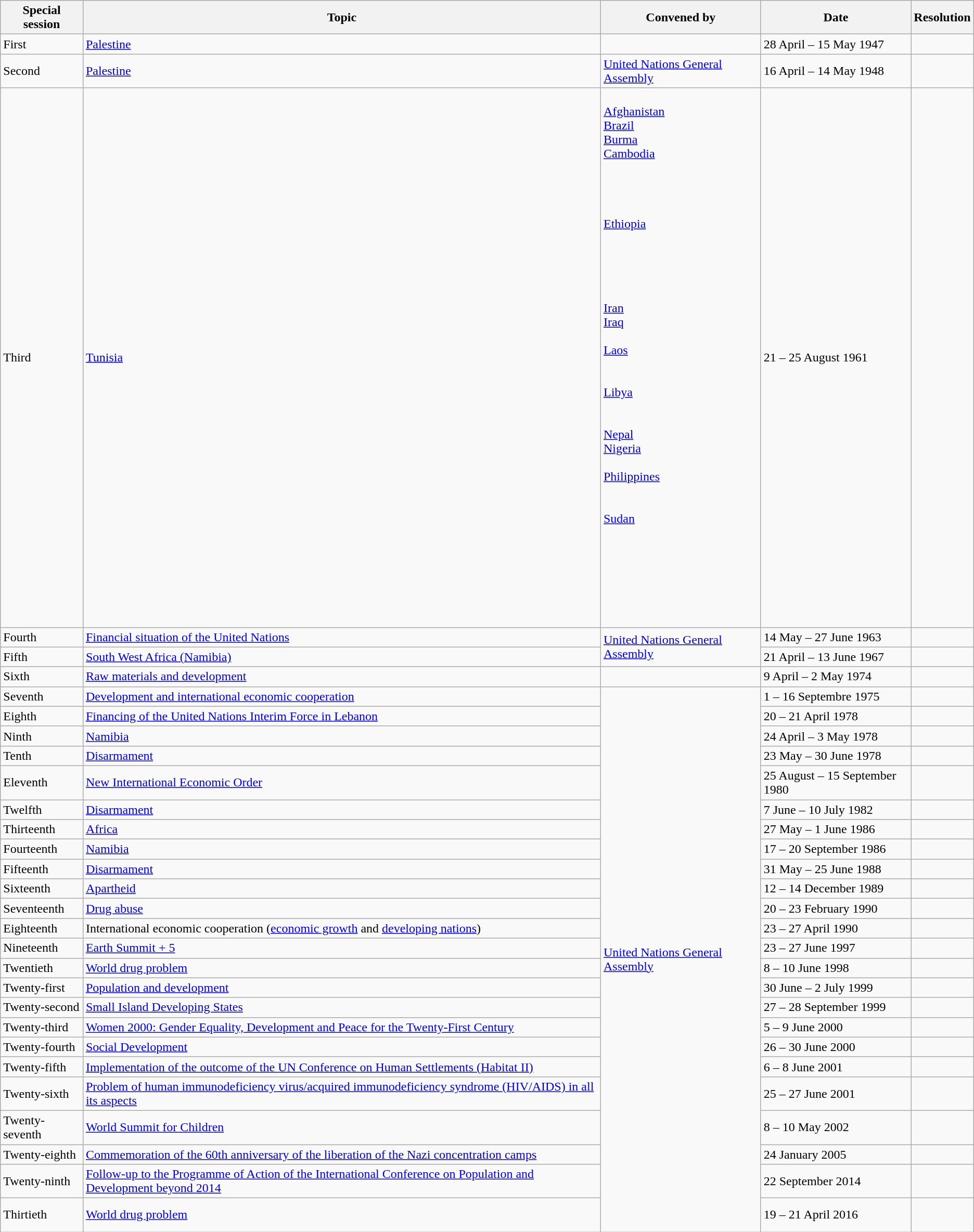<table class="wikitable">
<tr>
<th align="center"><strong>Special session</strong></th>
<th><strong>Topic</strong></th>
<th><strong>Convened by</strong></th>
<th><strong>Date</strong></th>
<th><strong>Resolution</strong></th>
</tr>
<tr>
<td>First</td>
<td><a href='#'>Palestine</a></td>
<td></td>
<td>28 April – 15 May 1947</td>
<td></td>
</tr>
<tr>
<td>Second</td>
<td><a href='#'>Palestine</a></td>
<td> <a href='#'>United Nations General Assembly</a></td>
<td>16 April – 14 May 1948</td>
<td></td>
</tr>
<tr>
<td>Third</td>
<td><a href='#'>Tunisia</a></td>
<td><br> <a href='#'>Afghanistan</a> <br>
 <a href='#'>Brazil</a> <br>
  <a href='#'>Burma</a> <br>
 <a href='#'>Cambodia</a> <br>
 <br>
 <br>
 <br>
 <br>
 <a href='#'>Ethiopia</a> <br>
 <br>
 <br>
 <br>
 <br>
 <br>
 <a href='#'>Iran</a><br>
 <a href='#'>Iraq</a><br>
 <br>
 <a href='#'>Laos</a><br>
 <br>
 <br>
 <a href='#'>Libya</a><br>
 <br>
 <br>
 <a href='#'>Nepal</a><br>
 <a href='#'>Nigeria</a><br>
 <br>
 <a href='#'>Philippines</a><br>
 <br>
 <br>
 <a href='#'>Sudan</a> <br>
 <br>
 <br>
 <br>
 <br>
 <br>
 <br>
 <br>



</td>
<td>21 – 25 August 1961</td>
<td></td>
</tr>
<tr>
<td>Fourth</td>
<td><a href='#'>Financial situation of the United Nations</a></td>
<td rowspan=2> <a href='#'>United Nations General Assembly</a></td>
<td>14 May – 27 June 1963</td>
<td></td>
</tr>
<tr>
<td>Fifth</td>
<td><a href='#'>South West Africa (Namibia)</a></td>
<td>21 April – 13 June 1967</td>
<td></td>
</tr>
<tr>
<td>Sixth</td>
<td><a href='#'>Raw materials and development</a></td>
<td></td>
<td>9 April – 2 May 1974</td>
<td></td>
</tr>
<tr>
<td>Seventh</td>
<td><a href='#'>Development and international economic cooperation</a></td>
<td rowspan=24> <a href='#'>United Nations General Assembly</a></td>
<td>1 – 16 Septembre 1975</td>
<td></td>
</tr>
<tr>
<td>Eighth</td>
<td><a href='#'>Financing of the United Nations Interim Force in Lebanon</a></td>
<td>20 – 21 April 1978</td>
<td></td>
</tr>
<tr>
<td>Ninth</td>
<td><a href='#'>Namibia</a></td>
<td>24 April – 3 May 1978</td>
<td></td>
</tr>
<tr>
<td>Tenth</td>
<td><a href='#'>Disarmament</a></td>
<td>23 May – 30 June 1978</td>
<td></td>
</tr>
<tr>
<td>Eleventh</td>
<td><a href='#'>New International Economic Order</a></td>
<td>25 August – 15 September 1980</td>
<td></td>
</tr>
<tr>
<td>Twelfth</td>
<td><a href='#'>Disarmament</a></td>
<td>7 June – 10 July 1982</td>
<td></td>
</tr>
<tr>
<td>Thirteenth</td>
<td><a href='#'>Africa</a></td>
<td>27 May – 1 June 1986</td>
<td></td>
</tr>
<tr>
<td>Fourteenth</td>
<td><a href='#'>Namibia</a></td>
<td>17 – 20 September 1986</td>
<td></td>
</tr>
<tr>
<td>Fifteenth</td>
<td><a href='#'>Disarmament</a></td>
<td>31 May – 25 June 1988</td>
<td></td>
</tr>
<tr>
<td>Sixteenth</td>
<td><a href='#'>Apartheid</a></td>
<td>12 – 14 December 1989</td>
<td></td>
</tr>
<tr>
<td>Seventeenth</td>
<td><a href='#'>Drug abuse</a></td>
<td>20 – 23 February 1990</td>
<td></td>
</tr>
<tr>
<td>Eighteenth</td>
<td>International economic cooperation (<a href='#'>economic growth</a> and <a href='#'>developing nations</a>)</td>
<td>23 – 27 April 1990</td>
<td></td>
</tr>
<tr>
<td>Nineteenth</td>
<td><a href='#'>Earth Summit + 5</a></td>
<td>23 – 27 June 1997</td>
<td></td>
</tr>
<tr>
<td>Twentieth</td>
<td><a href='#'>World drug problem</a></td>
<td>8 – 10 June 1998</td>
<td></td>
</tr>
<tr>
<td>Twenty-first</td>
<td><a href='#'>Population and development</a></td>
<td>30 June – 2 July 1999</td>
<td></td>
</tr>
<tr>
<td>Twenty-second</td>
<td><a href='#'>Small Island Developing States</a></td>
<td>27 – 28 September 1999</td>
<td></td>
</tr>
<tr>
<td>Twenty-third</td>
<td><a href='#'>Women 2000: Gender Equality, Development and Peace for the Twenty-First Century</a></td>
<td>5 – 9 June 2000</td>
<td></td>
</tr>
<tr>
<td>Twenty-fourth</td>
<td><a href='#'>Social Development</a></td>
<td>26 – 30 June 2000</td>
<td></td>
</tr>
<tr>
<td>Twenty-fifth</td>
<td><a href='#'>Implementation of the outcome of the UN Conference on Human Settlements (Habitat II)</a></td>
<td>6 – 8 June 2001</td>
<td></td>
</tr>
<tr>
<td>Twenty-sixth</td>
<td><a href='#'>Problem of human immunodeficiency virus/acquired immunodeficiency syndrome (HIV/AIDS) in all its aspects</a></td>
<td>25 – 27 June 2001</td>
<td></td>
</tr>
<tr>
<td>Twenty-seventh</td>
<td><a href='#'>World Summit for Children</a></td>
<td>8 – 10 May 2002</td>
<td></td>
</tr>
<tr>
<td>Twenty-eighth</td>
<td><a href='#'>Commemoration of the 60th anniversary of the liberation of the Nazi concentration camps</a></td>
<td>24 January 2005</td>
<td></td>
</tr>
<tr>
<td>Twenty-ninth</td>
<td><a href='#'>Follow-up to the Programme of Action of the International Conference on Population and Development beyond 2014</a></td>
<td>22 September 2014</td>
<td></td>
</tr>
<tr>
<td>Thirtieth</td>
<td><a href='#'>World drug problem</a></td>
<td>19 – 21 April 2016</td>
<td><br><br></td>
</tr>
</table>
